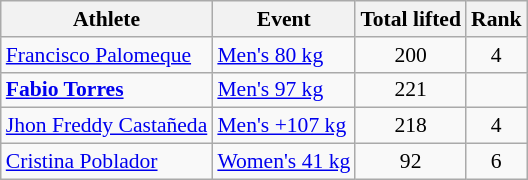<table class="wikitable" style="font-size:90%">
<tr>
<th>Athlete</th>
<th>Event</th>
<th>Total lifted</th>
<th>Rank</th>
</tr>
<tr>
<td><a href='#'>Francisco Palomeque</a></td>
<td><a href='#'>Men's 80 kg</a></td>
<td align=center>200</td>
<td align=center>4</td>
</tr>
<tr>
<td><strong><a href='#'>Fabio Torres</a></strong></td>
<td><a href='#'>Men's 97 kg</a></td>
<td align=center>221</td>
<td align=center></td>
</tr>
<tr>
<td><a href='#'>Jhon Freddy Castañeda</a></td>
<td><a href='#'>Men's +107 kg</a></td>
<td align=center>218</td>
<td align=center>4</td>
</tr>
<tr>
<td><a href='#'>Cristina Poblador</a></td>
<td><a href='#'>Women's 41 kg</a></td>
<td align=center>92</td>
<td align=center>6</td>
</tr>
</table>
